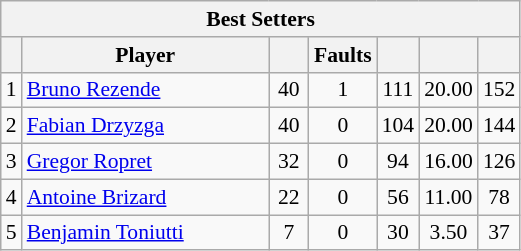<table class="wikitable sortable" style=font-size:90%>
<tr>
<th colspan=7>Best Setters</th>
</tr>
<tr>
<th></th>
<th width=158>Player</th>
<th width=20></th>
<th width=20>Faults</th>
<th width=20></th>
<th width=20></th>
<th width=20></th>
</tr>
<tr>
<td>1</td>
<td> <a href='#'>Bruno Rezende</a></td>
<td align=center>40</td>
<td align=center>1</td>
<td align=center>111</td>
<td align=center>20.00</td>
<td align=center>152</td>
</tr>
<tr>
<td>2</td>
<td> <a href='#'>Fabian Drzyzga</a></td>
<td align=center>40</td>
<td align=center>0</td>
<td align=center>104</td>
<td align=center>20.00</td>
<td align=center>144</td>
</tr>
<tr>
<td>3</td>
<td> <a href='#'>Gregor Ropret</a></td>
<td align=center>32</td>
<td align=center>0</td>
<td align=center>94</td>
<td align=center>16.00</td>
<td align=center>126</td>
</tr>
<tr>
<td>4</td>
<td> <a href='#'>Antoine Brizard</a></td>
<td align=center>22</td>
<td align=center>0</td>
<td align=center>56</td>
<td align=center>11.00</td>
<td align=center>78</td>
</tr>
<tr>
<td>5</td>
<td> <a href='#'>Benjamin Toniutti</a></td>
<td align=center>7</td>
<td align=center>0</td>
<td align=center>30</td>
<td align=center>3.50</td>
<td align=center>37</td>
</tr>
</table>
